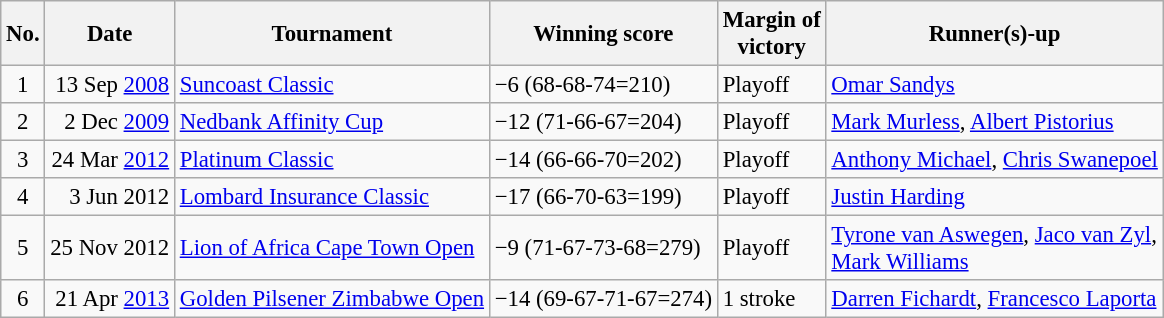<table class="wikitable" style="font-size:95%;">
<tr>
<th>No.</th>
<th>Date</th>
<th>Tournament</th>
<th>Winning score</th>
<th>Margin of<br>victory</th>
<th>Runner(s)-up</th>
</tr>
<tr>
<td align=center>1</td>
<td align=right>13 Sep <a href='#'>2008</a></td>
<td><a href='#'>Suncoast Classic</a></td>
<td>−6 (68-68-74=210)</td>
<td>Playoff</td>
<td> <a href='#'>Omar Sandys</a></td>
</tr>
<tr>
<td align=center>2</td>
<td align=right>2 Dec <a href='#'>2009</a></td>
<td><a href='#'>Nedbank Affinity Cup</a></td>
<td>−12 (71-66-67=204)</td>
<td>Playoff</td>
<td> <a href='#'>Mark Murless</a>,  <a href='#'>Albert Pistorius</a></td>
</tr>
<tr>
<td align=center>3</td>
<td align=right>24 Mar <a href='#'>2012</a></td>
<td><a href='#'>Platinum Classic</a></td>
<td>−14 (66-66-70=202)</td>
<td>Playoff</td>
<td> <a href='#'>Anthony Michael</a>,  <a href='#'>Chris Swanepoel</a></td>
</tr>
<tr>
<td align=center>4</td>
<td align=right>3 Jun 2012</td>
<td><a href='#'>Lombard Insurance Classic</a></td>
<td>−17 (66-70-63=199)</td>
<td>Playoff</td>
<td> <a href='#'>Justin Harding</a></td>
</tr>
<tr>
<td align=center>5</td>
<td align=right>25 Nov 2012</td>
<td><a href='#'>Lion of Africa Cape Town Open</a></td>
<td>−9 (71-67-73-68=279)</td>
<td>Playoff</td>
<td> <a href='#'>Tyrone van Aswegen</a>,  <a href='#'>Jaco van Zyl</a>,<br> <a href='#'>Mark Williams</a></td>
</tr>
<tr>
<td align=center>6</td>
<td align=right>21 Apr <a href='#'>2013</a></td>
<td><a href='#'>Golden Pilsener Zimbabwe Open</a></td>
<td>−14 (69-67-71-67=274)</td>
<td>1 stroke</td>
<td> <a href='#'>Darren Fichardt</a>,  <a href='#'>Francesco Laporta</a></td>
</tr>
</table>
